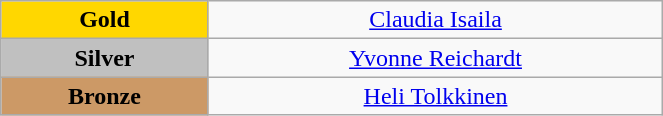<table class="wikitable" style="text-align:center; " width="35%">
<tr>
<td bgcolor="gold"><strong>Gold</strong></td>
<td><a href='#'>Claudia Isaila</a><br>  <small><em></em></small></td>
</tr>
<tr>
<td bgcolor="silver"><strong>Silver</strong></td>
<td><a href='#'>Yvonne Reichardt</a><br>  <small><em></em></small></td>
</tr>
<tr>
<td bgcolor="CC9966"><strong>Bronze</strong></td>
<td><a href='#'>Heli Tolkkinen</a><br>  <small><em></em></small></td>
</tr>
</table>
